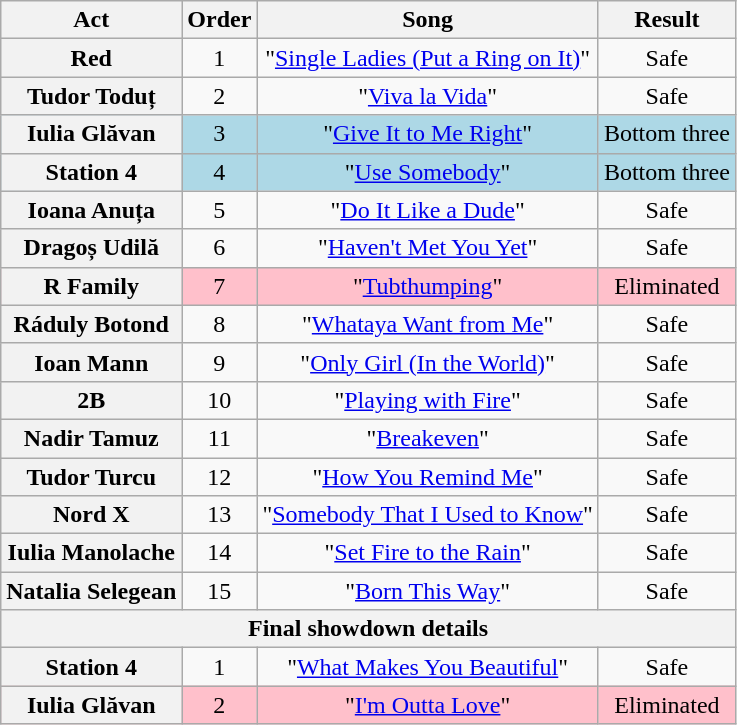<table class="wikitable plainrowheaders" style="text-align:center;">
<tr>
<th scope="col">Act</th>
<th scope="col">Order</th>
<th scope="col">Song</th>
<th scope="col">Result</th>
</tr>
<tr>
<th scope="row">Red</th>
<td>1</td>
<td>"<a href='#'>Single Ladies (Put a Ring on It)</a>"</td>
<td>Safe</td>
</tr>
<tr>
<th scope="row">Tudor Toduț</th>
<td>2</td>
<td>"<a href='#'>Viva la Vida</a>"</td>
<td>Safe</td>
</tr>
<tr style="background:lightblue;">
<th scope="row">Iulia Glăvan</th>
<td>3</td>
<td>"<a href='#'>Give It to Me Right</a>"</td>
<td>Bottom three</td>
</tr>
<tr style="background:lightblue;">
<th scope="row">Station 4</th>
<td>4</td>
<td>"<a href='#'>Use Somebody</a>"</td>
<td>Bottom three</td>
</tr>
<tr>
<th scope="row">Ioana Anuța</th>
<td>5</td>
<td>"<a href='#'>Do It Like a Dude</a>"</td>
<td>Safe</td>
</tr>
<tr>
<th scope="row">Dragoș Udilă</th>
<td>6</td>
<td>"<a href='#'>Haven't Met You Yet</a>"</td>
<td>Safe</td>
</tr>
<tr style="background:pink;">
<th scope="row">R Family</th>
<td>7</td>
<td>"<a href='#'>Tubthumping</a>"</td>
<td>Eliminated</td>
</tr>
<tr>
<th scope="row">Ráduly Botond</th>
<td>8</td>
<td>"<a href='#'>Whataya Want from Me</a>"</td>
<td>Safe</td>
</tr>
<tr>
<th scope="row">Ioan Mann</th>
<td>9</td>
<td>"<a href='#'>Only Girl (In the World)</a>"</td>
<td>Safe</td>
</tr>
<tr>
<th scope="row">2B</th>
<td>10</td>
<td>"<a href='#'>Playing with Fire</a>"</td>
<td>Safe</td>
</tr>
<tr>
<th scope="row">Nadir Tamuz</th>
<td>11</td>
<td>"<a href='#'>Breakeven</a>"</td>
<td>Safe</td>
</tr>
<tr>
<th scope="row">Tudor Turcu</th>
<td>12</td>
<td>"<a href='#'>How You Remind Me</a>"</td>
<td>Safe</td>
</tr>
<tr>
<th scope="row">Nord X</th>
<td>13</td>
<td>"<a href='#'>Somebody That I Used to Know</a>"</td>
<td>Safe</td>
</tr>
<tr>
<th scope="row">Iulia Manolache</th>
<td>14</td>
<td>"<a href='#'>Set Fire to the Rain</a>"</td>
<td>Safe</td>
</tr>
<tr>
<th scope="row">Natalia Selegean</th>
<td>15</td>
<td>"<a href='#'>Born This Way</a>"</td>
<td>Safe</td>
</tr>
<tr>
<th colspan="4">Final showdown details</th>
</tr>
<tr>
<th scope="row">Station 4</th>
<td>1</td>
<td>"<a href='#'>What Makes You Beautiful</a>"</td>
<td>Safe</td>
</tr>
<tr style="background:pink;">
<th scope="row">Iulia Glăvan</th>
<td>2</td>
<td>"<a href='#'>I'm Outta Love</a>"</td>
<td>Eliminated</td>
</tr>
</table>
